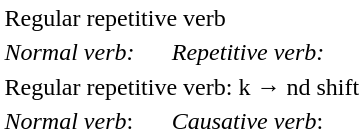<table bgcolor=white align=top  border=1 cellpadding=2 cellspacing=0 style="margin-left:1em; border: solid thin #ffffff; border-collapse: collapse;">
<tr>
<td colspan=2>Regular repetitive verb</td>
</tr>
<tr>
<td><em>Normal verb:</em> </td>
<td><em>Repetitive verb:</em> </td>
</tr>
<tr>
<td colspan=2>Regular repetitive verb: k → nd shift</td>
</tr>
<tr>
<td><em>Normal verb</em>: </td>
<td><em>Causative verb</em>: </td>
</tr>
</table>
